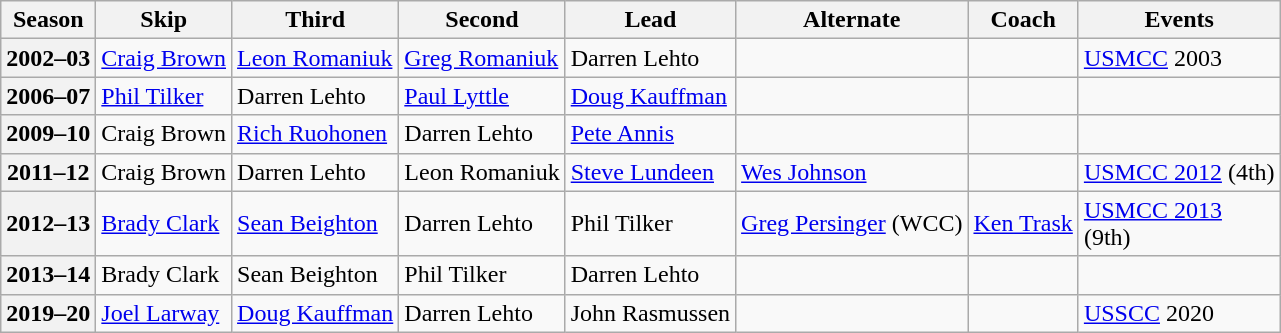<table class="wikitable">
<tr>
<th scope="col">Season</th>
<th scope="col">Skip</th>
<th scope="col">Third</th>
<th scope="col">Second</th>
<th scope="col">Lead</th>
<th scope="col">Alternate</th>
<th scope="col">Coach</th>
<th scope="col">Events</th>
</tr>
<tr>
<th scope="row">2002–03</th>
<td><a href='#'>Craig Brown</a></td>
<td><a href='#'>Leon Romaniuk</a></td>
<td><a href='#'>Greg Romaniuk</a></td>
<td>Darren Lehto</td>
<td></td>
<td></td>
<td><a href='#'>USMCC</a> 2003 </td>
</tr>
<tr>
<th scope="row">2006–07</th>
<td><a href='#'>Phil Tilker</a></td>
<td>Darren Lehto</td>
<td><a href='#'>Paul Lyttle</a></td>
<td><a href='#'>Doug Kauffman</a></td>
<td></td>
<td></td>
<td></td>
</tr>
<tr>
<th scope="row">2009–10</th>
<td>Craig Brown</td>
<td><a href='#'>Rich Ruohonen</a></td>
<td>Darren Lehto</td>
<td><a href='#'>Pete Annis</a></td>
<td></td>
<td></td>
<td></td>
</tr>
<tr>
<th scope="row">2011–12</th>
<td>Craig Brown</td>
<td>Darren Lehto</td>
<td>Leon Romaniuk</td>
<td><a href='#'>Steve Lundeen</a></td>
<td><a href='#'>Wes Johnson</a></td>
<td></td>
<td><a href='#'>USMCC 2012</a> (4th)</td>
</tr>
<tr>
<th scope="row">2012–13</th>
<td><a href='#'>Brady Clark</a></td>
<td><a href='#'>Sean Beighton</a></td>
<td>Darren Lehto</td>
<td>Phil Tilker</td>
<td><a href='#'>Greg Persinger</a> (WCC)</td>
<td><a href='#'>Ken Trask</a></td>
<td><a href='#'>USMCC 2013</a> <br> (9th)</td>
</tr>
<tr>
<th scope="row">2013–14</th>
<td>Brady Clark</td>
<td>Sean Beighton</td>
<td>Phil Tilker</td>
<td>Darren Lehto</td>
<td></td>
<td></td>
<td></td>
</tr>
<tr>
<th scope="row">2019–20</th>
<td><a href='#'>Joel Larway</a></td>
<td><a href='#'>Doug Kauffman</a></td>
<td>Darren Lehto</td>
<td>John Rasmussen</td>
<td></td>
<td></td>
<td><a href='#'>USSCC</a> 2020 </td>
</tr>
</table>
